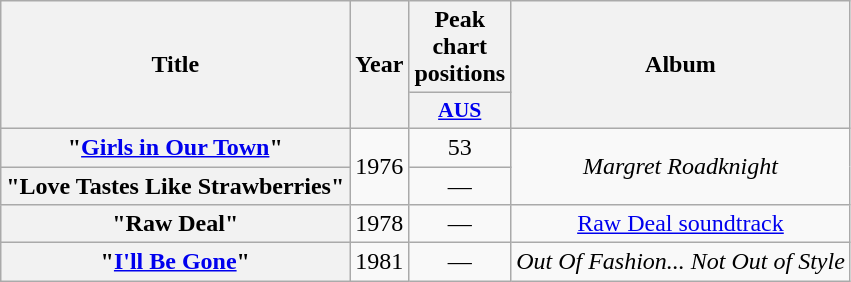<table class="wikitable plainrowheaders" style="text-align:center">
<tr>
<th scope="col" rowspan="2">Title</th>
<th scope="col" rowspan="2">Year</th>
<th scope="col" colspan="1">Peak chart positions</th>
<th scope="col" rowspan="2">Album</th>
</tr>
<tr>
<th scope="col" style="width:3em; font-size:90%"><a href='#'>AUS</a><br></th>
</tr>
<tr>
<th scope="row">"<a href='#'>Girls in Our Town</a>"</th>
<td rowspan="2">1976</td>
<td>53</td>
<td rowspan="2"><em>Margret Roadknight</em></td>
</tr>
<tr>
<th scope="row">"Love Tastes Like Strawberries"</th>
<td>—</td>
</tr>
<tr>
<th scope="row">"Raw Deal"</th>
<td>1978</td>
<td>—</td>
<td><a href='#'>Raw Deal soundtrack</a></td>
</tr>
<tr>
<th scope="row">"<a href='#'>I'll Be Gone</a>"</th>
<td>1981</td>
<td>—</td>
<td><em>Out Of Fashion... Not Out of Style</em></td>
</tr>
</table>
